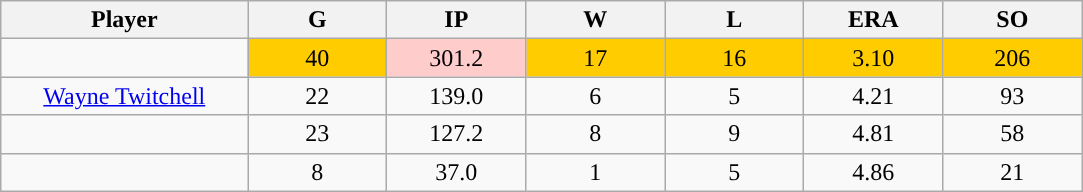<table class="wikitable sortable">
<tr>
<th bgcolor="#DDDDFF" width="16%">Player</th>
<th bgcolor="#DDDDFF" width="9%">G</th>
<th bgcolor="#DDDDFF" width="9%">IP</th>
<th bgcolor="#DDDDFF" width="9%">W</th>
<th bgcolor="#DDDDFF" width="9%">L</th>
<th bgcolor="#DDDDFF" width="9%">ERA</th>
<th bgcolor="#DDDDFF" width="9%">SO</th>
</tr>
<tr align="center">
<td></td>
<td style="background:#fc0;">40</td>
<td style="background:#ffcccc;">301.2</td>
<td style="background:#fc0;">17</td>
<td style="background:#fc0;">16</td>
<td style="background:#fc0;">3.10</td>
<td style="background:#fc0;">206</td>
</tr>
<tr align="center">
<td><a href='#'>Wayne Twitchell</a></td>
<td>22</td>
<td>139.0</td>
<td>6</td>
<td>5</td>
<td>4.21</td>
<td>93</td>
</tr>
<tr align=center>
<td></td>
<td>23</td>
<td>127.2</td>
<td>8</td>
<td>9</td>
<td>4.81</td>
<td>58</td>
</tr>
<tr align="center">
<td></td>
<td>8</td>
<td>37.0</td>
<td>1</td>
<td>5</td>
<td>4.86</td>
<td>21</td>
</tr>
</table>
